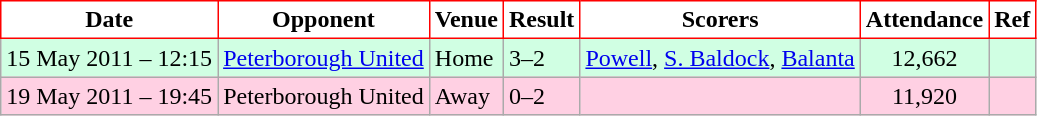<table class="wikitable">
<tr>
<th style="background:#FFFFFF; color:black; border:1px solid red;">Date</th>
<th style="background:#FFFFFF; color:black; border:1px solid red;">Opponent</th>
<th style="background:#FFFFFF; color:black; border:1px solid red;">Venue</th>
<th style="background:#FFFFFF; color:black; border:1px solid red;">Result</th>
<th style="background:#FFFFFF; color:black; border:1px solid red;">Scorers</th>
<th style="background:#FFFFFF; color:black; border:1px solid red;">Attendance</th>
<th style="background:#FFFFFF; color:black; border:1px solid red;">Ref</th>
</tr>
<tr bgcolor = "#d0ffe3">
<td>15 May 2011 – 12:15</td>
<td><a href='#'>Peterborough United</a></td>
<td>Home</td>
<td>3–2</td>
<td><a href='#'>Powell</a>, <a href='#'>S. Baldock</a>, <a href='#'>Balanta</a></td>
<td align="center">12,662</td>
<td></td>
</tr>
<tr bgcolor = "#ffd0e3">
<td>19 May 2011 – 19:45</td>
<td>Peterborough United</td>
<td>Away</td>
<td>0–2</td>
<td> </td>
<td align="center">11,920</td>
<td></td>
</tr>
</table>
